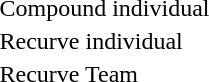<table>
<tr>
<td>Compound individual</td>
<td></td>
<td></td>
<td></td>
</tr>
<tr>
<td>Recurve individual</td>
<td></td>
<td></td>
<td></td>
</tr>
<tr>
<td>Recurve Team</td>
<td></td>
<td></td>
<td></td>
</tr>
</table>
